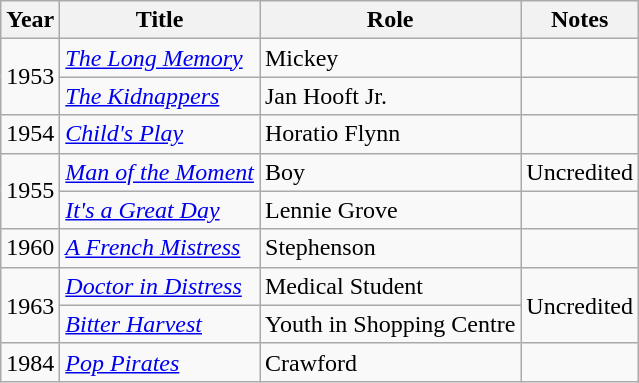<table class="wikitable">
<tr>
<th>Year</th>
<th>Title</th>
<th>Role</th>
<th>Notes</th>
</tr>
<tr>
<td rowspan="2">1953</td>
<td><em><a href='#'>The Long Memory</a></em></td>
<td>Mickey</td>
<td></td>
</tr>
<tr>
<td><em><a href='#'>The Kidnappers</a></em></td>
<td>Jan Hooft Jr.</td>
<td></td>
</tr>
<tr>
<td>1954</td>
<td><em><a href='#'>Child's Play</a></em></td>
<td>Horatio Flynn</td>
<td></td>
</tr>
<tr>
<td rowspan="2">1955</td>
<td><em><a href='#'>Man of the Moment</a></em></td>
<td>Boy</td>
<td>Uncredited</td>
</tr>
<tr>
<td><em><a href='#'>It's a Great Day</a></em></td>
<td>Lennie Grove</td>
<td></td>
</tr>
<tr>
<td>1960</td>
<td><em><a href='#'>A French Mistress</a></em></td>
<td>Stephenson</td>
<td></td>
</tr>
<tr>
<td rowspan="2">1963</td>
<td><em><a href='#'>Doctor in Distress</a></em></td>
<td>Medical Student</td>
<td rowspan="2">Uncredited</td>
</tr>
<tr>
<td><em><a href='#'>Bitter Harvest</a></em></td>
<td>Youth in Shopping Centre</td>
</tr>
<tr>
<td>1984</td>
<td><em><a href='#'>Pop Pirates</a></em></td>
<td>Crawford</td>
<td></td>
</tr>
</table>
